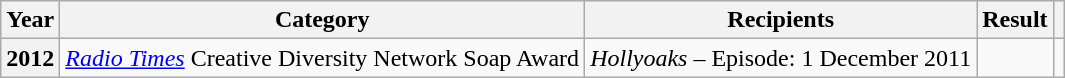<table class="wikitable plainrowheaders sortable">
<tr>
<th scope="col" class="unsortable">Year</th>
<th scope="col" class="sortable">Category</th>
<th scope="col">Recipients</th>
<th scope="col">Result</th>
<th scope="col" class="unsortable"></th>
</tr>
<tr>
<th scope="row">2012</th>
<td><em><a href='#'>Radio Times</a></em> Creative Diversity Network Soap Award</td>
<td><em>Hollyoaks</em> – Episode: 1 December 2011</td>
<td></td>
<td style="text-align:center;"></td>
</tr>
</table>
